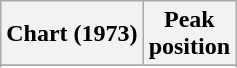<table class="wikitable sortable">
<tr>
<th>Chart (1973)</th>
<th>Peak<br>position</th>
</tr>
<tr>
</tr>
<tr>
</tr>
</table>
